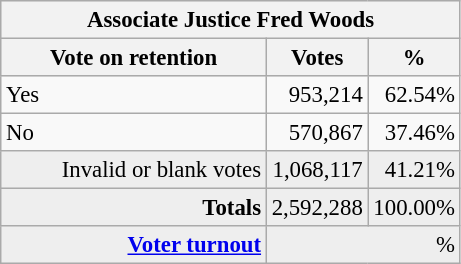<table class="wikitable" style="font-size: 95%;">
<tr style="background-color:#E9E9E9">
<th colspan=7>Associate Justice Fred Woods</th>
</tr>
<tr style="background-color:#E9E9E9">
<th style="width: 170px">Vote on retention</th>
<th style="width: 50px">Votes</th>
<th style="width: 40px">%</th>
</tr>
<tr>
<td>Yes</td>
<td align="right">953,214</td>
<td align="right">62.54%</td>
</tr>
<tr>
<td>No</td>
<td align="right">570,867</td>
<td align="right">37.46%</td>
</tr>
<tr style="background-color:#EEEEEE">
<td align="right">Invalid or blank votes</td>
<td align="right">1,068,117</td>
<td align="right">41.21%</td>
</tr>
<tr style="background-color:#EEEEEE">
<td colspan="1" align="right"><strong>Totals</strong></td>
<td align="right">2,592,288</td>
<td align="right">100.00%</td>
</tr>
<tr style="background-color:#EEEEEE">
<td align="right"><strong><a href='#'>Voter turnout</a></strong></td>
<td colspan="2" align="right">%</td>
</tr>
</table>
